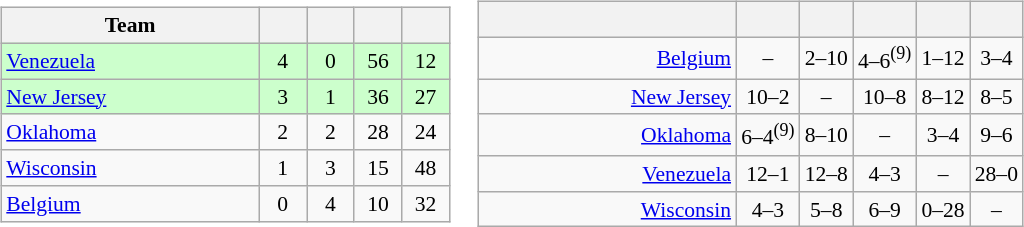<table>
<tr>
<td><br><table class="wikitable" style="text-align: center; font-size: 90%;">
<tr>
<th width=165>Team</th>
<th width=25></th>
<th width=25></th>
<th width=25></th>
<th width=25></th>
</tr>
<tr bgcolor="#ccffcc">
<td align="left"> <a href='#'>Venezuela</a></td>
<td>4</td>
<td>0</td>
<td>56</td>
<td>12</td>
</tr>
<tr bgcolor="#ccffcc">
<td align="left"> <a href='#'>New Jersey</a></td>
<td>3</td>
<td>1</td>
<td>36</td>
<td>27</td>
</tr>
<tr>
<td align="left"> <a href='#'>Oklahoma</a></td>
<td>2</td>
<td>2</td>
<td>28</td>
<td>24</td>
</tr>
<tr>
<td align="left"> <a href='#'>Wisconsin</a></td>
<td>1</td>
<td>3</td>
<td>15</td>
<td>48</td>
</tr>
<tr>
<td align="left"> <a href='#'>Belgium</a></td>
<td>0</td>
<td>4</td>
<td>10</td>
<td>32</td>
</tr>
</table>
</td>
<td><br><table class="wikitable" style="text-align:center; font-size:90%;">
<tr>
<th width=165> </th>
<th></th>
<th></th>
<th></th>
<th></th>
<th></th>
</tr>
<tr>
<td style="text-align:right;"><a href='#'>Belgium</a> </td>
<td>–</td>
<td>2–10</td>
<td>4–6<sup>(9)</sup></td>
<td>1–12</td>
<td>3–4</td>
</tr>
<tr>
<td style="text-align:right;"><a href='#'>New Jersey</a> </td>
<td>10–2</td>
<td>–</td>
<td>10–8</td>
<td>8–12</td>
<td>8–5</td>
</tr>
<tr>
<td style="text-align:right;"><a href='#'>Oklahoma</a> </td>
<td>6–4<sup>(9)</sup></td>
<td>8–10</td>
<td>–</td>
<td>3–4</td>
<td>9–6</td>
</tr>
<tr>
<td style="text-align:right;"><a href='#'>Venezuela</a> </td>
<td>12–1</td>
<td>12–8</td>
<td>4–3</td>
<td>–</td>
<td>28–0</td>
</tr>
<tr>
<td style="text-align:right;"><a href='#'>Wisconsin</a> </td>
<td>4–3</td>
<td>5–8</td>
<td>6–9</td>
<td>0–28</td>
<td>–</td>
</tr>
</table>
</td>
</tr>
</table>
